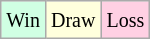<table class="wikitable">
<tr>
<td style="background:#d0ffe3;"><small>Win</small></td>
<td style="background:#ffd;"><small>Draw</small></td>
<td style="background:#ffd0e3;"><small>Loss</small></td>
</tr>
</table>
